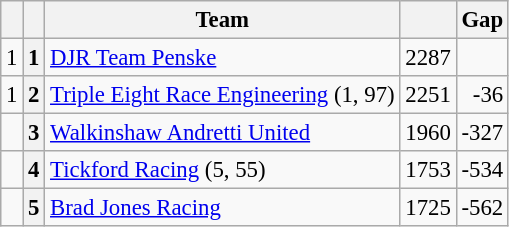<table class="wikitable" style="font-size: 95%;">
<tr>
<th></th>
<th></th>
<th>Team</th>
<th></th>
<th>Gap</th>
</tr>
<tr>
<td align="left"> 1</td>
<th>1</th>
<td><a href='#'>DJR Team Penske</a></td>
<td align="right">2287</td>
<td align="right"></td>
</tr>
<tr>
<td align="left"> 1</td>
<th>2</th>
<td><a href='#'>Triple Eight Race Engineering</a> (1, 97)</td>
<td align="right">2251</td>
<td align="right">-36</td>
</tr>
<tr>
<td align="left"></td>
<th>3</th>
<td><a href='#'>Walkinshaw Andretti United</a></td>
<td align="right">1960</td>
<td align="right">-327</td>
</tr>
<tr>
<td align="left"></td>
<th>4</th>
<td><a href='#'>Tickford Racing</a> (5, 55)</td>
<td align="right">1753</td>
<td align="right">-534</td>
</tr>
<tr>
<td align="left"></td>
<th>5</th>
<td><a href='#'>Brad Jones Racing</a></td>
<td align="right">1725</td>
<td align="right">-562</td>
</tr>
</table>
